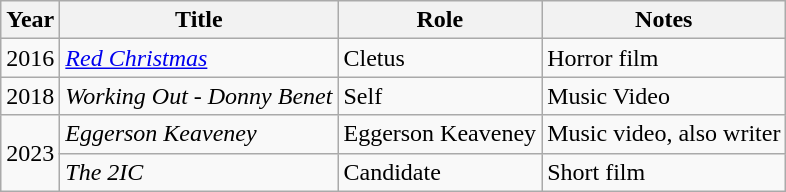<table class="wikitable sortable">
<tr>
<th>Year</th>
<th>Title</th>
<th>Role</th>
<th class="unsortable">Notes</th>
</tr>
<tr>
<td>2016</td>
<td><em><a href='#'>Red Christmas</a></em></td>
<td>Cletus</td>
<td>Horror film</td>
</tr>
<tr>
<td>2018</td>
<td><em>Working Out - Donny Benet</em></td>
<td>Self</td>
<td>Music Video</td>
</tr>
<tr>
<td rowspan="2">2023</td>
<td><em>Eggerson Keaveney</em></td>
<td>Eggerson Keaveney</td>
<td>Music video, also writer</td>
</tr>
<tr>
<td><em>The 2IC</em></td>
<td>Candidate</td>
<td>Short film</td>
</tr>
</table>
